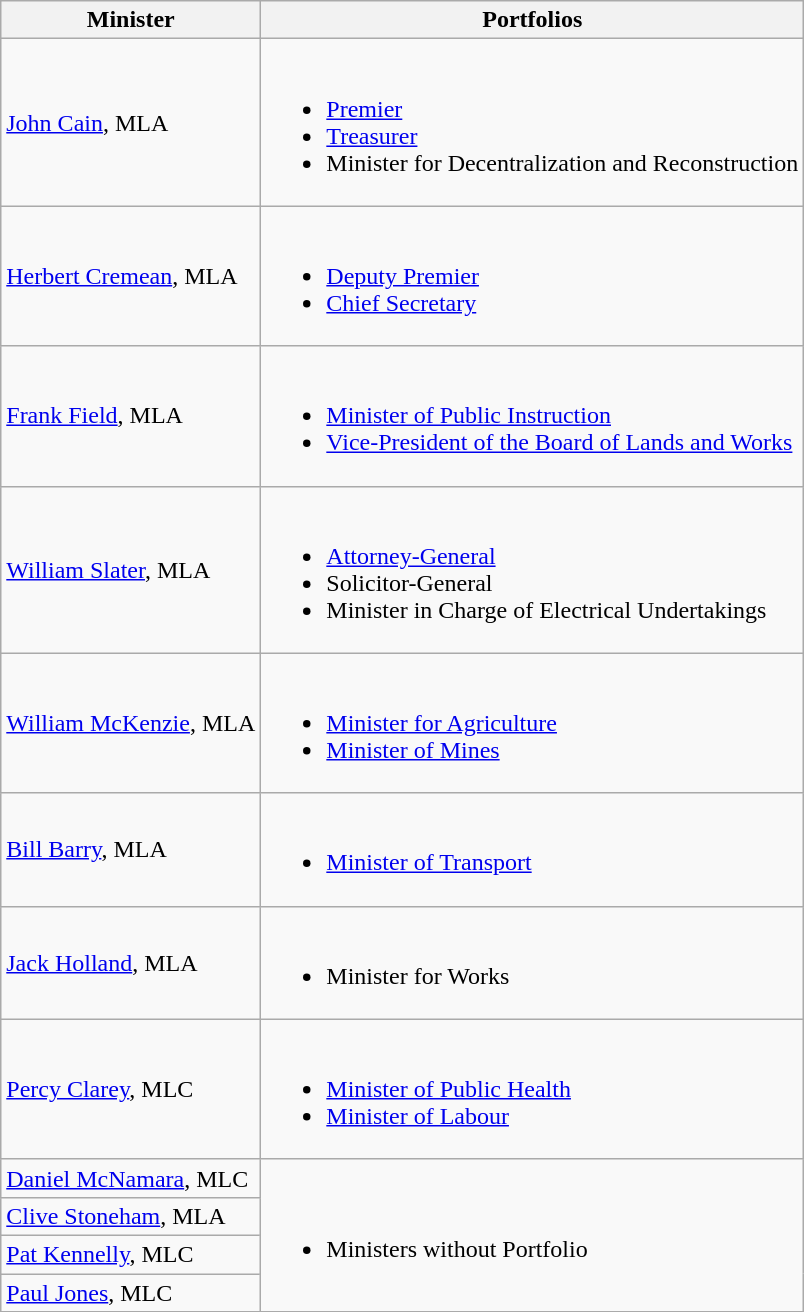<table class="wikitable">
<tr>
<th>Minister</th>
<th>Portfolios</th>
</tr>
<tr>
<td><a href='#'>John Cain</a>, MLA</td>
<td><br><ul><li><a href='#'>Premier</a></li><li><a href='#'>Treasurer</a></li><li>Minister for Decentralization and Reconstruction</li></ul></td>
</tr>
<tr>
<td><a href='#'>Herbert Cremean</a>, MLA</td>
<td><br><ul><li><a href='#'>Deputy Premier</a></li><li><a href='#'>Chief Secretary</a></li></ul></td>
</tr>
<tr>
<td><a href='#'>Frank Field</a>, MLA</td>
<td><br><ul><li><a href='#'>Minister of Public Instruction</a></li><li><a href='#'>Vice-President of the Board of Lands and Works</a></li></ul></td>
</tr>
<tr>
<td><a href='#'>William Slater</a>, MLA</td>
<td><br><ul><li><a href='#'>Attorney-General</a></li><li>Solicitor-General</li><li>Minister in Charge of Electrical Undertakings</li></ul></td>
</tr>
<tr>
<td><a href='#'>William McKenzie</a>, MLA</td>
<td><br><ul><li><a href='#'>Minister for Agriculture</a></li><li><a href='#'>Minister of Mines</a></li></ul></td>
</tr>
<tr>
<td><a href='#'>Bill Barry</a>, MLA</td>
<td><br><ul><li><a href='#'>Minister of Transport</a></li></ul></td>
</tr>
<tr>
<td><a href='#'>Jack Holland</a>, MLA</td>
<td><br><ul><li>Minister for Works</li></ul></td>
</tr>
<tr>
<td><a href='#'>Percy Clarey</a>, MLC</td>
<td><br><ul><li><a href='#'>Minister of Public Health</a></li><li><a href='#'>Minister of Labour</a></li></ul></td>
</tr>
<tr>
<td><a href='#'>Daniel McNamara</a>, MLC</td>
<td rowspan=4><br><ul><li>Ministers without Portfolio</li></ul></td>
</tr>
<tr>
<td><a href='#'>Clive Stoneham</a>, MLA</td>
</tr>
<tr>
<td><a href='#'>Pat Kennelly</a>, MLC</td>
</tr>
<tr>
<td><a href='#'>Paul Jones</a>, MLC</td>
</tr>
<tr>
</tr>
</table>
